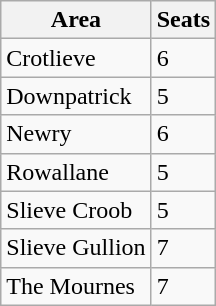<table class="wikitable">
<tr>
<th>Area</th>
<th>Seats</th>
</tr>
<tr>
<td>Crotlieve</td>
<td>6</td>
</tr>
<tr>
<td>Downpatrick</td>
<td>5</td>
</tr>
<tr>
<td>Newry</td>
<td>6</td>
</tr>
<tr>
<td>Rowallane</td>
<td>5</td>
</tr>
<tr>
<td>Slieve Croob</td>
<td>5</td>
</tr>
<tr>
<td>Slieve Gullion</td>
<td>7</td>
</tr>
<tr>
<td>The Mournes</td>
<td>7</td>
</tr>
</table>
